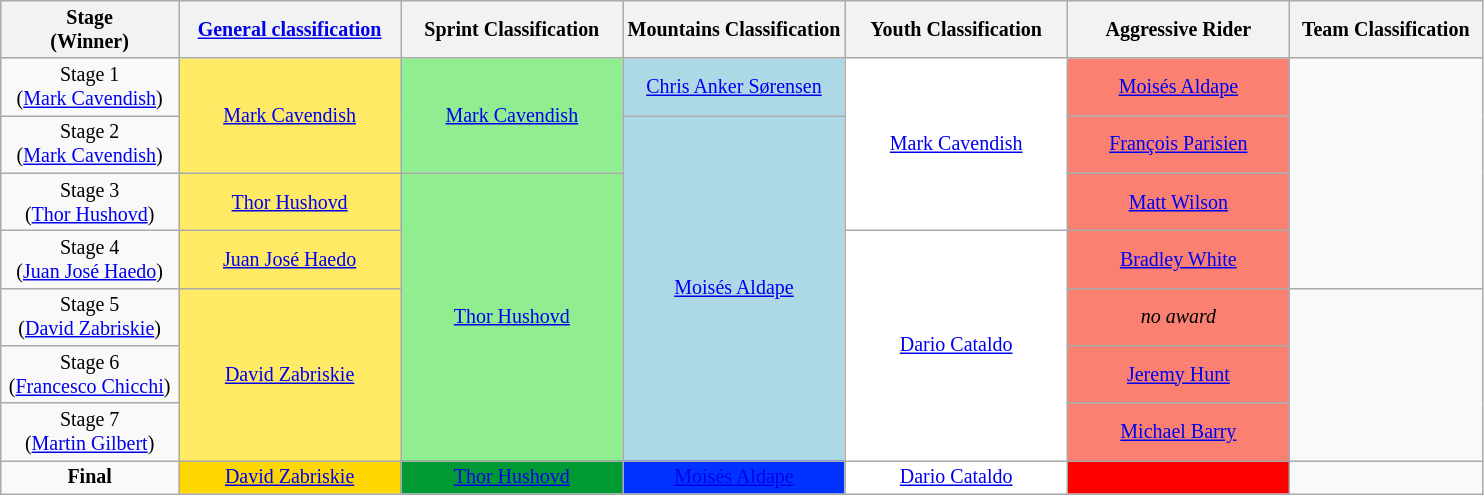<table class="wikitable" style="text-align: center; font-size:smaller;">
<tr style="background-color: #efefef;">
<th width="12%">Stage<br>(Winner)</th>
<th width="15%"><a href='#'>General classification</a><br></th>
<th width="15%">Sprint Classification<br></th>
<th width="15%">Mountains Classification<br></th>
<th width="15%">Youth Classification<br></th>
<th width="15%">Aggressive Rider<br></th>
<th width="15%">Team Classification<br></th>
</tr>
<tr>
<td>Stage 1<br>(<a href='#'>Mark Cavendish</a>)</td>
<td style="background:#FFEA66;" rowspan="2"><a href='#'>Mark Cavendish</a></td>
<td style="background:lightgreen;" rowspan="2"><a href='#'>Mark Cavendish</a></td>
<td style="background:lightblue;" rowspan="1"><a href='#'>Chris Anker Sørensen</a></td>
<td style="background:white;" rowspan="3"><a href='#'>Mark Cavendish</a></td>
<td style="background:salmon;" rowspan="1"><a href='#'>Moisés Aldape</a></td>
<td style="background:offwhite;" rowspan="4"></td>
</tr>
<tr>
<td>Stage 2<br>(<a href='#'>Mark Cavendish</a>)</td>
<td style="background:lightblue;" rowspan="6"><a href='#'>Moisés Aldape</a></td>
<td style="background:salmon;" rowspan="1"><a href='#'>François Parisien</a></td>
</tr>
<tr>
<td>Stage 3<br>(<a href='#'>Thor Hushovd</a>)</td>
<td style="background:#FFEA66;" rowspan="1"><a href='#'>Thor Hushovd</a></td>
<td style="background:lightgreen;" rowspan="5"><a href='#'>Thor Hushovd</a></td>
<td style="background:salmon;" rowspan="1"><a href='#'>Matt Wilson</a></td>
</tr>
<tr>
<td>Stage 4<br>(<a href='#'>Juan José Haedo</a>)</td>
<td style="background:#FFEA66;" rowspan="1"><a href='#'>Juan José Haedo</a></td>
<td style="background:white;" rowspan="4"><a href='#'>Dario Cataldo</a></td>
<td style="background:salmon;" rowspan="1"><a href='#'>Bradley White</a></td>
</tr>
<tr>
<td>Stage 5<br>(<a href='#'>David Zabriskie</a>)</td>
<td style="background:#FFEA66;" rowspan="3"><a href='#'>David Zabriskie</a></td>
<td style="background:salmon;" rowspan="1"><em>no award</em></td>
<td style="background:offwhite;" rowspan="3"></td>
</tr>
<tr>
<td>Stage 6<br>(<a href='#'>Francesco Chicchi</a>)</td>
<td style="background:salmon;" rowspan="1"><a href='#'>Jeremy Hunt</a></td>
</tr>
<tr>
<td>Stage 7<br>(<a href='#'>Martin Gilbert</a>)</td>
<td style="background:salmon;" rowspan="1"><a href='#'>Michael Barry</a></td>
</tr>
<tr>
<td><strong>Final</strong><br></td>
<td style="background:gold" rowspan="1"><a href='#'>David Zabriskie</a></td>
<td style="background:#009933" rowspan="1"><a href='#'>Thor Hushovd</a></td>
<td style="background:#0033FF" rowspan="1"><a href='#'>Moisés Aldape</a></td>
<td style="background:#FFFFFF" rowspan="1"><a href='#'>Dario Cataldo</a></td>
<td style="background:red" rowspan="1"></td>
<td style="background:" rowspan="1"></td>
</tr>
</table>
